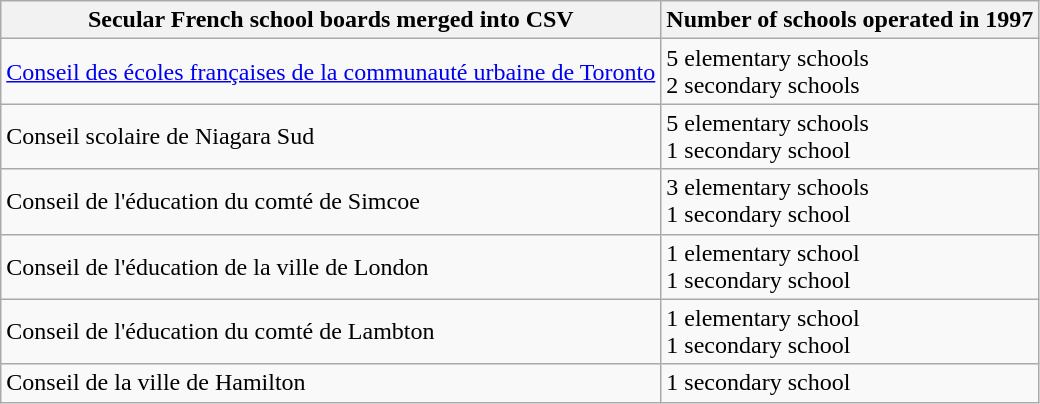<table class="wikitable">
<tr>
<th>Secular French school boards merged into CSV</th>
<th>Number of schools operated in 1997</th>
</tr>
<tr>
<td><a href='#'>Conseil des écoles françaises de la communauté urbaine de Toronto</a></td>
<td>5 elementary schools<br>2 secondary schools</td>
</tr>
<tr>
<td>Conseil scolaire de Niagara Sud</td>
<td>5 elementary schools<br>1 secondary school</td>
</tr>
<tr>
<td>Conseil de l'éducation du comté de Simcoe</td>
<td>3 elementary schools<br>1 secondary school</td>
</tr>
<tr>
<td>Conseil de l'éducation de la ville de London</td>
<td>1 elementary school<br>1 secondary school</td>
</tr>
<tr>
<td>Conseil de l'éducation du comté de Lambton</td>
<td>1 elementary school<br>1 secondary school</td>
</tr>
<tr>
<td>Conseil de la ville de Hamilton</td>
<td>1 secondary school</td>
</tr>
</table>
